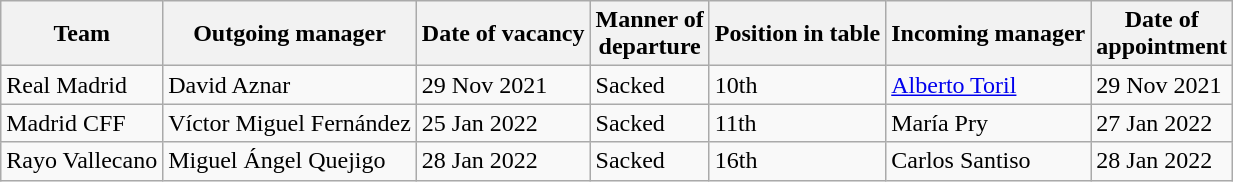<table class="wikitable sortable">
<tr>
<th>Team</th>
<th>Outgoing manager</th>
<th>Date of vacancy</th>
<th>Manner of<br>departure</th>
<th>Position in table</th>
<th>Incoming manager</th>
<th>Date of<br>appointment</th>
</tr>
<tr>
<td>Real Madrid</td>
<td>David Aznar</td>
<td>29 Nov 2021</td>
<td>Sacked</td>
<td>10th</td>
<td><a href='#'>Alberto Toril</a></td>
<td>29 Nov 2021</td>
</tr>
<tr>
<td>Madrid CFF</td>
<td>Víctor Miguel Fernández</td>
<td>25 Jan 2022</td>
<td>Sacked</td>
<td>11th</td>
<td>María Pry</td>
<td>27 Jan 2022</td>
</tr>
<tr>
<td>Rayo Vallecano</td>
<td>Miguel Ángel Quejigo</td>
<td>28 Jan 2022</td>
<td>Sacked</td>
<td>16th</td>
<td>Carlos Santiso</td>
<td>28 Jan 2022</td>
</tr>
</table>
